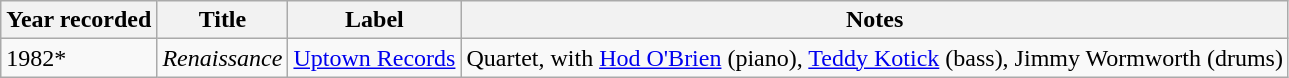<table class="wikitable sortable">
<tr>
<th>Year recorded</th>
<th>Title</th>
<th>Label</th>
<th>Notes</th>
</tr>
<tr>
<td>1982*</td>
<td><em>Renaissance</em></td>
<td><a href='#'>Uptown Records</a></td>
<td>Quartet, with <a href='#'>Hod O'Brien</a> (piano), <a href='#'>Teddy Kotick</a> (bass), Jimmy Wormworth (drums)</td>
</tr>
</table>
